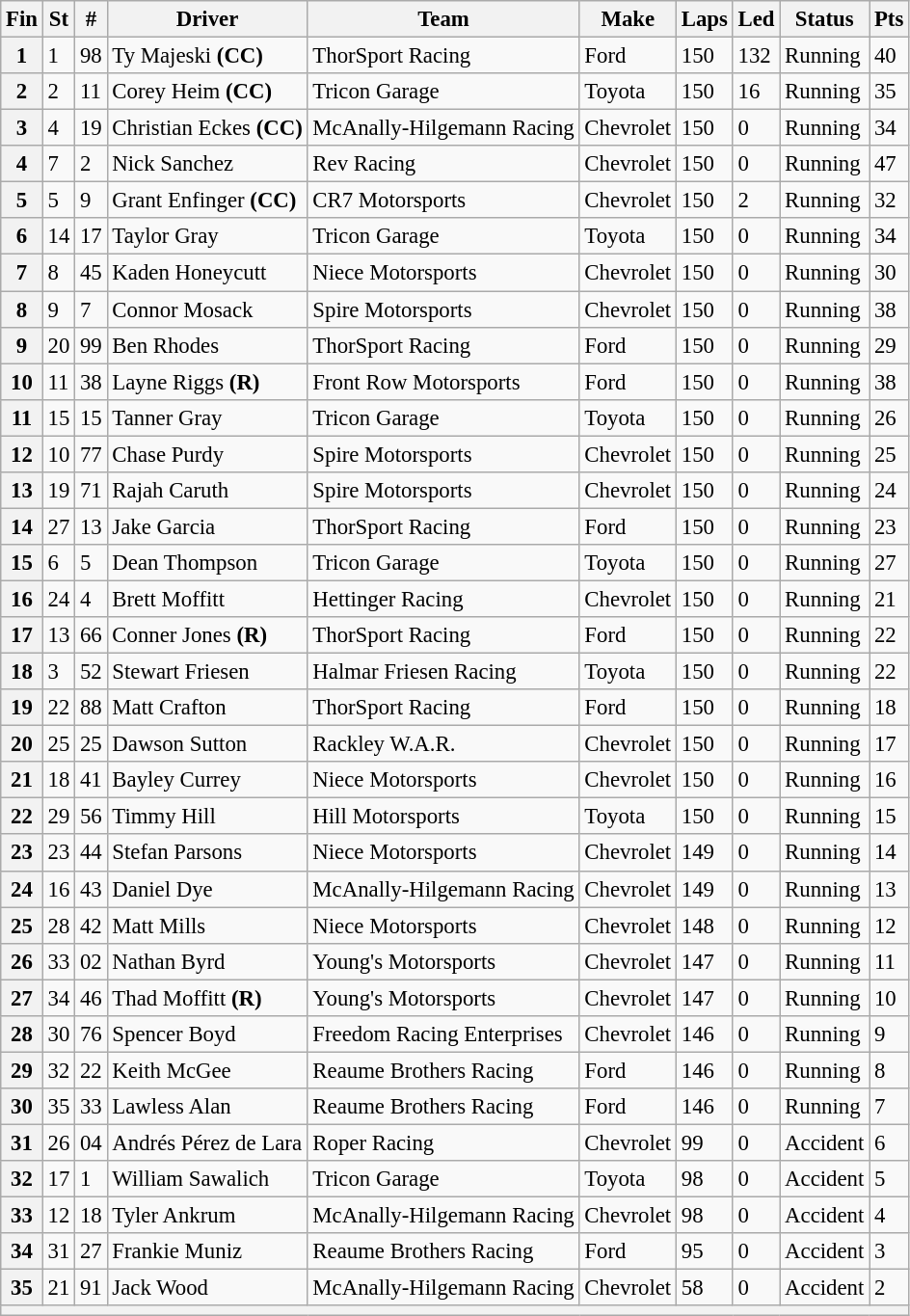<table class="wikitable" style="font-size:95%">
<tr>
<th>Fin</th>
<th>St</th>
<th>#</th>
<th>Driver</th>
<th>Team</th>
<th>Make</th>
<th>Laps</th>
<th>Led</th>
<th>Status</th>
<th>Pts</th>
</tr>
<tr>
<th>1</th>
<td>1</td>
<td>98</td>
<td>Ty Majeski <strong>(CC)</strong></td>
<td>ThorSport Racing</td>
<td>Ford</td>
<td>150</td>
<td>132</td>
<td>Running</td>
<td>40</td>
</tr>
<tr>
<th>2</th>
<td>2</td>
<td>11</td>
<td>Corey Heim <strong>(CC)</strong></td>
<td>Tricon Garage</td>
<td>Toyota</td>
<td>150</td>
<td>16</td>
<td>Running</td>
<td>35</td>
</tr>
<tr>
<th>3</th>
<td>4</td>
<td>19</td>
<td>Christian Eckes <strong>(CC)</strong></td>
<td>McAnally-Hilgemann Racing</td>
<td>Chevrolet</td>
<td>150</td>
<td>0</td>
<td>Running</td>
<td>34</td>
</tr>
<tr>
<th>4</th>
<td>7</td>
<td>2</td>
<td>Nick Sanchez</td>
<td>Rev Racing</td>
<td>Chevrolet</td>
<td>150</td>
<td>0</td>
<td>Running</td>
<td>47</td>
</tr>
<tr>
<th>5</th>
<td>5</td>
<td>9</td>
<td>Grant Enfinger <strong>(CC)</strong></td>
<td>CR7 Motorsports</td>
<td>Chevrolet</td>
<td>150</td>
<td>2</td>
<td>Running</td>
<td>32</td>
</tr>
<tr>
<th>6</th>
<td>14</td>
<td>17</td>
<td>Taylor Gray</td>
<td>Tricon Garage</td>
<td>Toyota</td>
<td>150</td>
<td>0</td>
<td>Running</td>
<td>34</td>
</tr>
<tr>
<th>7</th>
<td>8</td>
<td>45</td>
<td>Kaden Honeycutt</td>
<td>Niece Motorsports</td>
<td>Chevrolet</td>
<td>150</td>
<td>0</td>
<td>Running</td>
<td>30</td>
</tr>
<tr>
<th>8</th>
<td>9</td>
<td>7</td>
<td>Connor Mosack</td>
<td>Spire Motorsports</td>
<td>Chevrolet</td>
<td>150</td>
<td>0</td>
<td>Running</td>
<td>38</td>
</tr>
<tr>
<th>9</th>
<td>20</td>
<td>99</td>
<td>Ben Rhodes</td>
<td>ThorSport Racing</td>
<td>Ford</td>
<td>150</td>
<td>0</td>
<td>Running</td>
<td>29</td>
</tr>
<tr>
<th>10</th>
<td>11</td>
<td>38</td>
<td>Layne Riggs <strong>(R)</strong></td>
<td>Front Row Motorsports</td>
<td>Ford</td>
<td>150</td>
<td>0</td>
<td>Running</td>
<td>38</td>
</tr>
<tr>
<th>11</th>
<td>15</td>
<td>15</td>
<td>Tanner Gray</td>
<td>Tricon Garage</td>
<td>Toyota</td>
<td>150</td>
<td>0</td>
<td>Running</td>
<td>26</td>
</tr>
<tr>
<th>12</th>
<td>10</td>
<td>77</td>
<td>Chase Purdy</td>
<td>Spire Motorsports</td>
<td>Chevrolet</td>
<td>150</td>
<td>0</td>
<td>Running</td>
<td>25</td>
</tr>
<tr>
<th>13</th>
<td>19</td>
<td>71</td>
<td>Rajah Caruth</td>
<td>Spire Motorsports</td>
<td>Chevrolet</td>
<td>150</td>
<td>0</td>
<td>Running</td>
<td>24</td>
</tr>
<tr>
<th>14</th>
<td>27</td>
<td>13</td>
<td>Jake Garcia</td>
<td>ThorSport Racing</td>
<td>Ford</td>
<td>150</td>
<td>0</td>
<td>Running</td>
<td>23</td>
</tr>
<tr>
<th>15</th>
<td>6</td>
<td>5</td>
<td>Dean Thompson</td>
<td>Tricon Garage</td>
<td>Toyota</td>
<td>150</td>
<td>0</td>
<td>Running</td>
<td>27</td>
</tr>
<tr>
<th>16</th>
<td>24</td>
<td>4</td>
<td>Brett Moffitt</td>
<td>Hettinger Racing</td>
<td>Chevrolet</td>
<td>150</td>
<td>0</td>
<td>Running</td>
<td>21</td>
</tr>
<tr>
<th>17</th>
<td>13</td>
<td>66</td>
<td>Conner Jones <strong>(R)</strong></td>
<td>ThorSport Racing</td>
<td>Ford</td>
<td>150</td>
<td>0</td>
<td>Running</td>
<td>22</td>
</tr>
<tr>
<th>18</th>
<td>3</td>
<td>52</td>
<td>Stewart Friesen</td>
<td>Halmar Friesen Racing</td>
<td>Toyota</td>
<td>150</td>
<td>0</td>
<td>Running</td>
<td>22</td>
</tr>
<tr>
<th>19</th>
<td>22</td>
<td>88</td>
<td>Matt Crafton</td>
<td>ThorSport Racing</td>
<td>Ford</td>
<td>150</td>
<td>0</td>
<td>Running</td>
<td>18</td>
</tr>
<tr>
<th>20</th>
<td>25</td>
<td>25</td>
<td>Dawson Sutton</td>
<td>Rackley W.A.R.</td>
<td>Chevrolet</td>
<td>150</td>
<td>0</td>
<td>Running</td>
<td>17</td>
</tr>
<tr>
<th>21</th>
<td>18</td>
<td>41</td>
<td>Bayley Currey</td>
<td>Niece Motorsports</td>
<td>Chevrolet</td>
<td>150</td>
<td>0</td>
<td>Running</td>
<td>16</td>
</tr>
<tr>
<th>22</th>
<td>29</td>
<td>56</td>
<td>Timmy Hill</td>
<td>Hill Motorsports</td>
<td>Toyota</td>
<td>150</td>
<td>0</td>
<td>Running</td>
<td>15</td>
</tr>
<tr>
<th>23</th>
<td>23</td>
<td>44</td>
<td>Stefan Parsons</td>
<td>Niece Motorsports</td>
<td>Chevrolet</td>
<td>149</td>
<td>0</td>
<td>Running</td>
<td>14</td>
</tr>
<tr>
<th>24</th>
<td>16</td>
<td>43</td>
<td>Daniel Dye</td>
<td>McAnally-Hilgemann Racing</td>
<td>Chevrolet</td>
<td>149</td>
<td>0</td>
<td>Running</td>
<td>13</td>
</tr>
<tr>
<th>25</th>
<td>28</td>
<td>42</td>
<td>Matt Mills</td>
<td>Niece Motorsports</td>
<td>Chevrolet</td>
<td>148</td>
<td>0</td>
<td>Running</td>
<td>12</td>
</tr>
<tr>
<th>26</th>
<td>33</td>
<td>02</td>
<td>Nathan Byrd</td>
<td>Young's Motorsports</td>
<td>Chevrolet</td>
<td>147</td>
<td>0</td>
<td>Running</td>
<td>11</td>
</tr>
<tr>
<th>27</th>
<td>34</td>
<td>46</td>
<td>Thad Moffitt <strong>(R)</strong></td>
<td>Young's Motorsports</td>
<td>Chevrolet</td>
<td>147</td>
<td>0</td>
<td>Running</td>
<td>10</td>
</tr>
<tr>
<th>28</th>
<td>30</td>
<td>76</td>
<td>Spencer Boyd</td>
<td>Freedom Racing Enterprises</td>
<td>Chevrolet</td>
<td>146</td>
<td>0</td>
<td>Running</td>
<td>9</td>
</tr>
<tr>
<th>29</th>
<td>32</td>
<td>22</td>
<td>Keith McGee</td>
<td>Reaume Brothers Racing</td>
<td>Ford</td>
<td>146</td>
<td>0</td>
<td>Running</td>
<td>8</td>
</tr>
<tr>
<th>30</th>
<td>35</td>
<td>33</td>
<td>Lawless Alan</td>
<td>Reaume Brothers Racing</td>
<td>Ford</td>
<td>146</td>
<td>0</td>
<td>Running</td>
<td>7</td>
</tr>
<tr>
<th>31</th>
<td>26</td>
<td>04</td>
<td>Andrés Pérez de Lara</td>
<td>Roper Racing</td>
<td>Chevrolet</td>
<td>99</td>
<td>0</td>
<td>Accident</td>
<td>6</td>
</tr>
<tr>
<th>32</th>
<td>17</td>
<td>1</td>
<td>William Sawalich</td>
<td>Tricon Garage</td>
<td>Toyota</td>
<td>98</td>
<td>0</td>
<td>Accident</td>
<td>5</td>
</tr>
<tr>
<th>33</th>
<td>12</td>
<td>18</td>
<td>Tyler Ankrum</td>
<td>McAnally-Hilgemann Racing</td>
<td>Chevrolet</td>
<td>98</td>
<td>0</td>
<td>Accident</td>
<td>4</td>
</tr>
<tr>
<th>34</th>
<td>31</td>
<td>27</td>
<td>Frankie Muniz</td>
<td>Reaume Brothers Racing</td>
<td>Ford</td>
<td>95</td>
<td>0</td>
<td>Accident</td>
<td>3</td>
</tr>
<tr>
<th>35</th>
<td>21</td>
<td>91</td>
<td>Jack Wood</td>
<td>McAnally-Hilgemann Racing</td>
<td>Chevrolet</td>
<td>58</td>
<td>0</td>
<td>Accident</td>
<td>2</td>
</tr>
<tr>
<th colspan="10"></th>
</tr>
</table>
